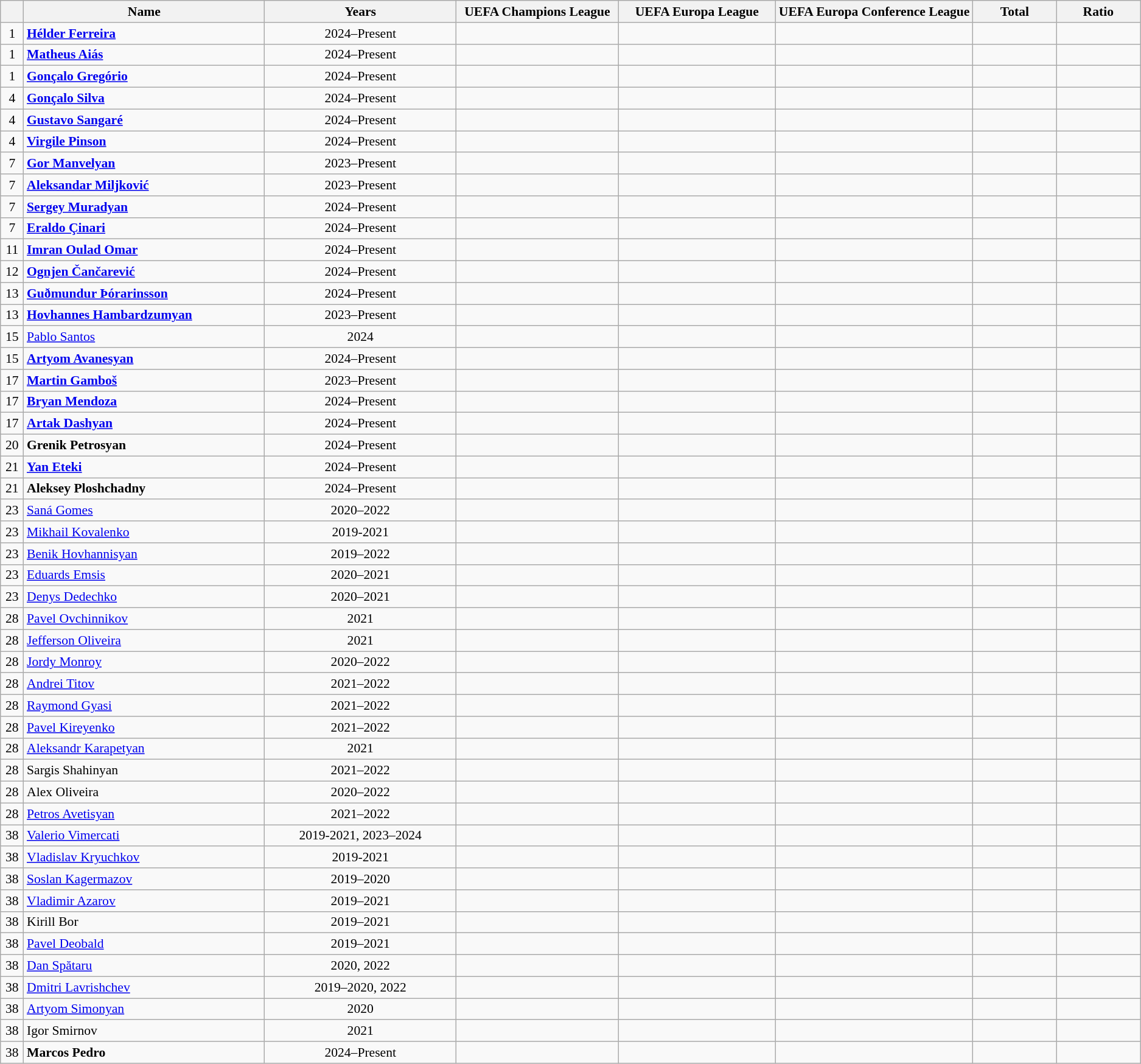<table class="wikitable sortable"  style="text-align:center; font-size:90%; ">
<tr>
<th width=20px></th>
<th width=300px>Name</th>
<th width=250px>Years</th>
<th width=200px>UEFA Champions League</th>
<th width=200px>UEFA Europa League</th>
<th width=250px>UEFA Europa Conference League</th>
<th width=100px>Total</th>
<th width=100px>Ratio</th>
</tr>
<tr>
<td>1</td>
<td align="left"> <strong><a href='#'>Hélder Ferreira</a></strong></td>
<td>2024–Present</td>
<td></td>
<td></td>
<td></td>
<td></td>
<td></td>
</tr>
<tr>
<td>1</td>
<td align="left"> <strong><a href='#'>Matheus Aiás</a></strong></td>
<td>2024–Present</td>
<td></td>
<td></td>
<td></td>
<td></td>
<td></td>
</tr>
<tr>
<td>1</td>
<td align="left"> <strong><a href='#'>Gonçalo Gregório</a></strong></td>
<td>2024–Present</td>
<td></td>
<td></td>
<td></td>
<td></td>
<td></td>
</tr>
<tr>
<td>4</td>
<td align="left"> <strong><a href='#'>Gonçalo Silva</a></strong></td>
<td>2024–Present</td>
<td></td>
<td></td>
<td></td>
<td></td>
<td></td>
</tr>
<tr>
<td>4</td>
<td align="left"> <strong><a href='#'>Gustavo Sangaré</a></strong></td>
<td>2024–Present</td>
<td></td>
<td></td>
<td></td>
<td></td>
<td></td>
</tr>
<tr>
<td>4</td>
<td align="left"> <strong><a href='#'>Virgile Pinson</a></strong></td>
<td>2024–Present</td>
<td></td>
<td></td>
<td></td>
<td></td>
<td></td>
</tr>
<tr>
<td>7</td>
<td align="left"> <strong><a href='#'>Gor Manvelyan</a></strong></td>
<td>2023–Present</td>
<td></td>
<td></td>
<td></td>
<td></td>
<td></td>
</tr>
<tr>
<td>7</td>
<td align="left"> <strong><a href='#'>Aleksandar Miljković</a></strong></td>
<td>2023–Present</td>
<td></td>
<td></td>
<td></td>
<td></td>
<td></td>
</tr>
<tr>
<td>7</td>
<td align="left"> <strong><a href='#'>Sergey Muradyan</a></strong></td>
<td>2024–Present</td>
<td></td>
<td></td>
<td></td>
<td></td>
<td></td>
</tr>
<tr>
<td>7</td>
<td align="left"> <strong><a href='#'>Eraldo Çinari</a></strong></td>
<td>2024–Present</td>
<td></td>
<td></td>
<td></td>
<td></td>
<td></td>
</tr>
<tr>
<td>11</td>
<td align="left"> <strong><a href='#'>Imran Oulad Omar</a></strong></td>
<td>2024–Present</td>
<td></td>
<td></td>
<td></td>
<td></td>
<td></td>
</tr>
<tr>
<td>12</td>
<td align="left"> <strong><a href='#'>Ognjen Čančarević</a></strong></td>
<td>2024–Present</td>
<td></td>
<td></td>
<td></td>
<td></td>
<td></td>
</tr>
<tr>
<td>13</td>
<td align="left"> <strong><a href='#'>Guðmundur Þórarinsson</a></strong></td>
<td>2024–Present</td>
<td></td>
<td></td>
<td></td>
<td></td>
<td></td>
</tr>
<tr>
<td>13</td>
<td align="left"> <strong><a href='#'>Hovhannes Hambardzumyan</a></strong></td>
<td>2023–Present</td>
<td></td>
<td></td>
<td></td>
<td></td>
<td></td>
</tr>
<tr>
<td>15</td>
<td align="left"> <a href='#'>Pablo Santos</a></td>
<td>2024</td>
<td></td>
<td></td>
<td></td>
<td></td>
<td></td>
</tr>
<tr>
<td>15</td>
<td align="left"> <strong><a href='#'>Artyom Avanesyan</a></strong></td>
<td>2024–Present</td>
<td></td>
<td></td>
<td></td>
<td></td>
<td></td>
</tr>
<tr>
<td>17</td>
<td align="left"> <strong><a href='#'>Martin Gamboš</a></strong></td>
<td>2023–Present</td>
<td></td>
<td></td>
<td></td>
<td></td>
<td></td>
</tr>
<tr>
<td>17</td>
<td align="left"> <strong><a href='#'>Bryan Mendoza</a></strong></td>
<td>2024–Present</td>
<td></td>
<td></td>
<td></td>
<td></td>
<td></td>
</tr>
<tr>
<td>17</td>
<td align="left"> <strong><a href='#'>Artak Dashyan</a></strong></td>
<td>2024–Present</td>
<td></td>
<td></td>
<td></td>
<td></td>
<td></td>
</tr>
<tr>
<td>20</td>
<td align="left"> <strong>Grenik Petrosyan</strong></td>
<td>2024–Present</td>
<td></td>
<td></td>
<td></td>
<td></td>
<td></td>
</tr>
<tr>
<td>21</td>
<td align="left"> <strong><a href='#'>Yan Eteki</a></strong></td>
<td>2024–Present</td>
<td></td>
<td></td>
<td></td>
<td></td>
<td></td>
</tr>
<tr>
<td>21</td>
<td align="left"> <strong>Aleksey Ploshchadny</strong></td>
<td>2024–Present</td>
<td></td>
<td></td>
<td></td>
<td></td>
<td></td>
</tr>
<tr>
<td>23</td>
<td align="left"> <a href='#'>Saná Gomes</a></td>
<td>2020–2022</td>
<td></td>
<td></td>
<td></td>
<td></td>
<td></td>
</tr>
<tr>
<td>23</td>
<td align="left"> <a href='#'>Mikhail Kovalenko</a></td>
<td>2019-2021</td>
<td></td>
<td></td>
<td></td>
<td></td>
<td></td>
</tr>
<tr>
<td>23</td>
<td align="left"> <a href='#'>Benik Hovhannisyan</a></td>
<td>2019–2022</td>
<td></td>
<td></td>
<td></td>
<td></td>
<td></td>
</tr>
<tr>
<td>23</td>
<td align="left"> <a href='#'>Eduards Emsis</a></td>
<td>2020–2021</td>
<td></td>
<td></td>
<td></td>
<td></td>
<td></td>
</tr>
<tr>
<td>23</td>
<td align="left"> <a href='#'>Denys Dedechko</a></td>
<td>2020–2021</td>
<td></td>
<td></td>
<td></td>
<td></td>
<td></td>
</tr>
<tr>
<td>28</td>
<td align="left"> <a href='#'>Pavel Ovchinnikov</a></td>
<td>2021</td>
<td></td>
<td></td>
<td></td>
<td></td>
<td></td>
</tr>
<tr>
<td>28</td>
<td align="left"> <a href='#'>Jefferson Oliveira</a></td>
<td>2021</td>
<td></td>
<td></td>
<td></td>
<td></td>
<td></td>
</tr>
<tr>
<td>28</td>
<td align="left"> <a href='#'>Jordy Monroy</a></td>
<td>2020–2022</td>
<td></td>
<td></td>
<td></td>
<td></td>
<td></td>
</tr>
<tr>
<td>28</td>
<td align="left"> <a href='#'>Andrei Titov</a></td>
<td>2021–2022</td>
<td></td>
<td></td>
<td></td>
<td></td>
<td></td>
</tr>
<tr>
<td>28</td>
<td align="left"> <a href='#'>Raymond Gyasi</a></td>
<td>2021–2022</td>
<td></td>
<td></td>
<td></td>
<td></td>
<td></td>
</tr>
<tr>
<td>28</td>
<td align="left"> <a href='#'>Pavel Kireyenko</a></td>
<td>2021–2022</td>
<td></td>
<td></td>
<td></td>
<td></td>
<td></td>
</tr>
<tr>
<td>28</td>
<td align="left"> <a href='#'>Aleksandr Karapetyan</a></td>
<td>2021</td>
<td></td>
<td></td>
<td></td>
<td></td>
<td></td>
</tr>
<tr>
<td>28</td>
<td align="left"> Sargis Shahinyan</td>
<td>2021–2022</td>
<td></td>
<td></td>
<td></td>
<td></td>
<td></td>
</tr>
<tr>
<td>28</td>
<td align="left"> Alex Oliveira</td>
<td>2020–2022</td>
<td></td>
<td></td>
<td></td>
<td></td>
<td></td>
</tr>
<tr>
<td>28</td>
<td align="left"> <a href='#'>Petros Avetisyan</a></td>
<td>2021–2022</td>
<td></td>
<td></td>
<td></td>
<td></td>
<td></td>
</tr>
<tr>
<td>38</td>
<td align="left"> <a href='#'>Valerio Vimercati</a></td>
<td>2019-2021, 2023–2024</td>
<td></td>
<td></td>
<td></td>
<td></td>
<td></td>
</tr>
<tr>
<td>38</td>
<td align="left"> <a href='#'>Vladislav Kryuchkov</a></td>
<td>2019-2021</td>
<td></td>
<td></td>
<td></td>
<td></td>
<td></td>
</tr>
<tr>
<td>38</td>
<td align="left"> <a href='#'>Soslan Kagermazov</a></td>
<td>2019–2020</td>
<td></td>
<td></td>
<td></td>
<td></td>
<td></td>
</tr>
<tr>
<td>38</td>
<td align="left"> <a href='#'>Vladimir Azarov</a></td>
<td>2019–2021</td>
<td></td>
<td></td>
<td></td>
<td></td>
<td></td>
</tr>
<tr>
<td>38</td>
<td align="left"> Kirill Bor</td>
<td>2019–2021</td>
<td></td>
<td></td>
<td></td>
<td></td>
<td></td>
</tr>
<tr>
<td>38</td>
<td align="left"> <a href='#'>Pavel Deobald</a></td>
<td>2019–2021</td>
<td></td>
<td></td>
<td></td>
<td></td>
<td></td>
</tr>
<tr>
<td>38</td>
<td align="left"> <a href='#'>Dan Spătaru</a></td>
<td>2020, 2022</td>
<td></td>
<td></td>
<td></td>
<td></td>
<td></td>
</tr>
<tr>
<td>38</td>
<td align="left"> <a href='#'>Dmitri Lavrishchev</a></td>
<td>2019–2020, 2022</td>
<td></td>
<td></td>
<td></td>
<td></td>
<td></td>
</tr>
<tr>
<td>38</td>
<td align="left"> <a href='#'>Artyom Simonyan</a></td>
<td>2020</td>
<td></td>
<td></td>
<td></td>
<td></td>
<td></td>
</tr>
<tr>
<td>38</td>
<td align="left"> Igor Smirnov</td>
<td>2021</td>
<td></td>
<td></td>
<td></td>
<td></td>
<td></td>
</tr>
<tr>
<td>38</td>
<td align="left"> <strong>Marcos Pedro</strong></td>
<td>2024–Present</td>
<td></td>
<td></td>
<td></td>
<td></td>
<td></td>
</tr>
</table>
